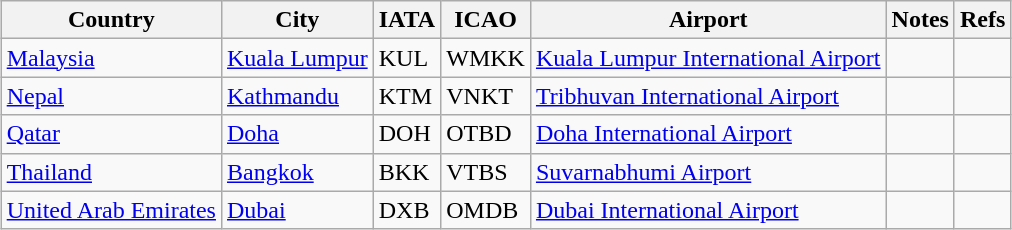<table class="wikitable sortable" style="margin:1em auto;">
<tr>
<th>Country</th>
<th>City</th>
<th>IATA</th>
<th>ICAO</th>
<th>Airport</th>
<th>Notes</th>
<th class="unsortable">Refs</th>
</tr>
<tr>
<td><a href='#'>Malaysia</a></td>
<td><a href='#'>Kuala Lumpur</a></td>
<td>KUL</td>
<td>WMKK</td>
<td><a href='#'>Kuala Lumpur International Airport</a></td>
<td></td>
<td></td>
</tr>
<tr>
<td><a href='#'>Nepal</a></td>
<td><a href='#'>Kathmandu</a></td>
<td>KTM</td>
<td>VNKT</td>
<td><a href='#'>Tribhuvan International Airport</a></td>
<td></td>
<td></td>
</tr>
<tr>
<td><a href='#'>Qatar</a></td>
<td><a href='#'>Doha</a></td>
<td>DOH</td>
<td>OTBD</td>
<td><a href='#'>Doha International Airport</a></td>
<td></td>
<td></td>
</tr>
<tr>
<td><a href='#'>Thailand</a></td>
<td><a href='#'>Bangkok</a></td>
<td>BKK</td>
<td>VTBS</td>
<td><a href='#'>Suvarnabhumi Airport</a></td>
<td></td>
<td></td>
</tr>
<tr>
<td><a href='#'>United Arab Emirates</a></td>
<td><a href='#'>Dubai</a></td>
<td>DXB</td>
<td>OMDB</td>
<td><a href='#'>Dubai International Airport</a></td>
<td></td>
<td></td>
</tr>
</table>
